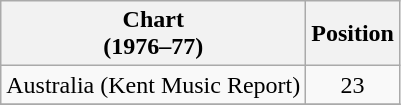<table class="wikitable">
<tr>
<th>Chart<br>(1976–77)</th>
<th>Position</th>
</tr>
<tr>
<td scope="row">Australia (Kent Music Report)</td>
<td align="center">23</td>
</tr>
<tr>
</tr>
</table>
